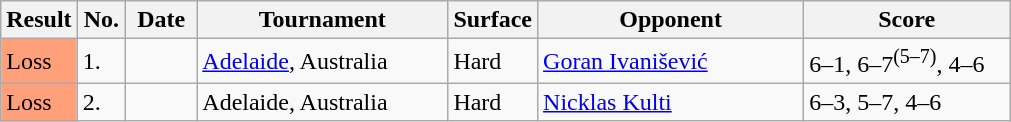<table class="wikitable">
<tr>
<th style="width:40px">Result</th>
<th style="width:25px">No.</th>
<th style="width:40px">Date</th>
<th style="width:160px">Tournament</th>
<th style="width:50px">Surface</th>
<th style="width:170px">Opponent</th>
<th style="width:130px" class="unsortable">Score</th>
</tr>
<tr>
<td style="background:#ffa07a;">Loss</td>
<td>1.</td>
<td><a href='#'></a></td>
<td><a href='#'>Adelaide</a>, Australia</td>
<td>Hard</td>
<td> <a href='#'>Goran Ivanišević</a></td>
<td>6–1, 6–7<sup>(5–7)</sup>, 4–6</td>
</tr>
<tr>
<td style="background:#ffa07a;">Loss</td>
<td>2.</td>
<td><a href='#'></a></td>
<td>Adelaide, Australia</td>
<td>Hard</td>
<td> <a href='#'>Nicklas Kulti</a></td>
<td>6–3, 5–7, 4–6</td>
</tr>
</table>
